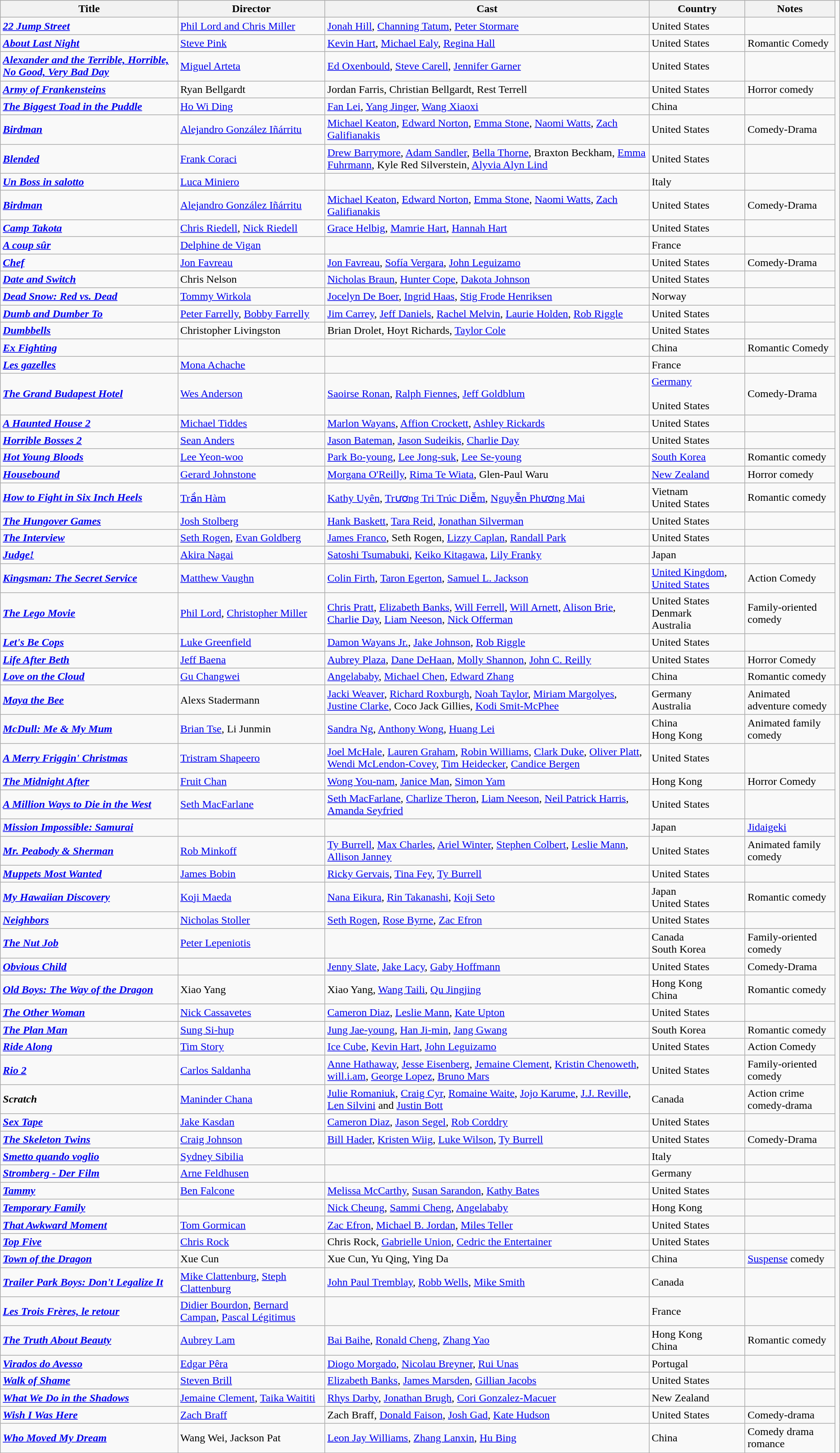<table class="wikitable sortable">
<tr>
<th>Title</th>
<th>Director</th>
<th>Cast</th>
<th>Country</th>
<th>Notes</th>
</tr>
<tr>
<td><strong><em><a href='#'>22 Jump Street</a></em></strong></td>
<td><a href='#'>Phil Lord and Chris Miller</a></td>
<td><a href='#'>Jonah Hill</a>, <a href='#'>Channing Tatum</a>, <a href='#'>Peter Stormare</a></td>
<td>United States</td>
<td></td>
</tr>
<tr>
<td><strong><em><a href='#'>About Last Night</a></em></strong></td>
<td><a href='#'>Steve Pink</a></td>
<td><a href='#'>Kevin Hart</a>, <a href='#'>Michael Ealy</a>, <a href='#'>Regina Hall</a></td>
<td>United States</td>
<td>Romantic Comedy</td>
</tr>
<tr>
<td><strong><em><a href='#'>Alexander and the Terrible, Horrible, No Good, Very Bad Day</a></em></strong></td>
<td><a href='#'>Miguel Arteta</a></td>
<td><a href='#'>Ed Oxenbould</a>, <a href='#'>Steve Carell</a>, <a href='#'>Jennifer Garner</a></td>
<td>United States</td>
<td></td>
</tr>
<tr>
<td><strong><em><a href='#'>Army of Frankensteins</a></em></strong></td>
<td>Ryan Bellgardt</td>
<td>Jordan Farris, Christian Bellgardt, Rest Terrell</td>
<td>United States</td>
<td>Horror comedy</td>
</tr>
<tr>
<td><strong><em><a href='#'>The Biggest Toad in the Puddle</a></em></strong></td>
<td><a href='#'>Ho Wi Ding</a></td>
<td><a href='#'>Fan Lei</a>, <a href='#'>Yang Jinger</a>, <a href='#'>Wang Xiaoxi</a></td>
<td>China</td>
<td></td>
</tr>
<tr>
<td><strong><em><a href='#'>Birdman</a></em></strong></td>
<td><a href='#'>Alejandro González Iñárritu</a></td>
<td><a href='#'>Michael Keaton</a>, <a href='#'>Edward Norton</a>, <a href='#'>Emma Stone</a>, <a href='#'>Naomi Watts</a>, <a href='#'>Zach Galifianakis</a></td>
<td>United States</td>
<td>Comedy-Drama</td>
</tr>
<tr>
<td><strong><em><a href='#'>Blended</a></em></strong></td>
<td><a href='#'>Frank Coraci</a></td>
<td><a href='#'>Drew Barrymore</a>, <a href='#'>Adam Sandler</a>, <a href='#'>Bella Thorne</a>, Braxton Beckham, <a href='#'>Emma Fuhrmann</a>, Kyle Red Silverstein, <a href='#'>Alyvia Alyn Lind</a></td>
<td>United States</td>
<td></td>
</tr>
<tr>
<td><strong><em><a href='#'>Un Boss in salotto</a></em></strong></td>
<td><a href='#'>Luca Miniero</a></td>
<td></td>
<td>Italy</td>
<td></td>
</tr>
<tr>
<td><strong><em><a href='#'>Birdman</a></em></strong></td>
<td><a href='#'>Alejandro González Iñárritu</a></td>
<td><a href='#'>Michael Keaton</a>, <a href='#'>Edward Norton</a>, <a href='#'>Emma Stone</a>, <a href='#'>Naomi Watts</a>, <a href='#'>Zach Galifianakis</a></td>
<td>United States</td>
<td>Comedy-Drama</td>
</tr>
<tr>
<td><strong><em><a href='#'>Camp Takota</a></em></strong></td>
<td><a href='#'>Chris Riedell</a>, <a href='#'>Nick Riedell</a></td>
<td><a href='#'>Grace Helbig</a>, <a href='#'>Mamrie Hart</a>, <a href='#'>Hannah Hart</a></td>
<td>United States</td>
<td></td>
</tr>
<tr>
<td><strong><em><a href='#'>A coup sûr</a></em></strong></td>
<td><a href='#'>Delphine de Vigan</a></td>
<td></td>
<td>France</td>
<td></td>
</tr>
<tr>
<td><strong><em><a href='#'>Chef</a></em></strong></td>
<td><a href='#'>Jon Favreau</a></td>
<td><a href='#'>Jon Favreau</a>, <a href='#'>Sofía Vergara</a>, <a href='#'>John Leguizamo</a></td>
<td>United States</td>
<td>Comedy-Drama</td>
</tr>
<tr>
<td><strong><em><a href='#'>Date and Switch</a></em></strong></td>
<td>Chris Nelson</td>
<td><a href='#'>Nicholas Braun</a>, <a href='#'>Hunter Cope</a>, <a href='#'>Dakota Johnson</a></td>
<td>United States</td>
<td></td>
</tr>
<tr>
<td><strong><em><a href='#'>Dead Snow: Red vs. Dead</a></em></strong></td>
<td><a href='#'>Tommy Wirkola</a></td>
<td><a href='#'>Jocelyn De Boer</a>, <a href='#'>Ingrid Haas</a>, <a href='#'>Stig Frode Henriksen</a></td>
<td>Norway</td>
<td></td>
</tr>
<tr>
<td><strong><em><a href='#'>Dumb and Dumber To</a></em></strong></td>
<td><a href='#'>Peter Farrelly</a>, <a href='#'>Bobby Farrelly</a></td>
<td><a href='#'>Jim Carrey</a>, <a href='#'>Jeff Daniels</a>, <a href='#'>Rachel Melvin</a>, <a href='#'>Laurie Holden</a>, <a href='#'>Rob Riggle</a></td>
<td>United States</td>
<td></td>
</tr>
<tr>
<td><strong><em><a href='#'>Dumbbells</a></em></strong></td>
<td>Christopher Livingston</td>
<td>Brian Drolet, Hoyt Richards, <a href='#'>Taylor Cole</a></td>
<td>United States</td>
<td></td>
</tr>
<tr>
<td><strong><em><a href='#'>Ex Fighting</a></em></strong></td>
<td></td>
<td></td>
<td>China</td>
<td>Romantic Comedy </td>
</tr>
<tr>
<td><strong><em><a href='#'>Les gazelles</a></em></strong></td>
<td><a href='#'>Mona Achache</a></td>
<td></td>
<td>France</td>
<td></td>
</tr>
<tr>
<td><strong><em><a href='#'>The Grand Budapest Hotel</a></em></strong></td>
<td><a href='#'>Wes Anderson</a></td>
<td><a href='#'>Saoirse Ronan</a>, <a href='#'>Ralph Fiennes</a>, <a href='#'>Jeff Goldblum</a></td>
<td><a href='#'>Germany</a><br><br>United States</td>
<td>Comedy-Drama</td>
</tr>
<tr>
<td><strong><em><a href='#'>A Haunted House 2</a></em></strong></td>
<td><a href='#'>Michael Tiddes</a></td>
<td><a href='#'>Marlon Wayans</a>, <a href='#'>Affion Crockett</a>, <a href='#'>Ashley Rickards</a></td>
<td>United States</td>
<td></td>
</tr>
<tr>
<td><strong><em><a href='#'>Horrible Bosses 2</a></em></strong></td>
<td><a href='#'>Sean Anders</a></td>
<td><a href='#'>Jason Bateman</a>, <a href='#'>Jason Sudeikis</a>, <a href='#'>Charlie Day</a></td>
<td>United States</td>
<td></td>
</tr>
<tr>
<td><strong><em><a href='#'>Hot Young Bloods</a></em></strong></td>
<td><a href='#'>Lee Yeon-woo</a></td>
<td><a href='#'>Park Bo-young</a>, <a href='#'>Lee Jong-suk</a>, <a href='#'>Lee Se-young</a></td>
<td><a href='#'>South Korea</a></td>
<td>Romantic comedy</td>
</tr>
<tr>
<td><strong><em><a href='#'>Housebound</a></em></strong></td>
<td><a href='#'>Gerard Johnstone</a></td>
<td><a href='#'>Morgana O'Reilly</a>, <a href='#'>Rima Te Wiata</a>, Glen-Paul Waru</td>
<td><a href='#'>New Zealand</a></td>
<td>Horror comedy</td>
</tr>
<tr>
<td><strong><em><a href='#'>How to Fight in Six Inch Heels</a></em></strong></td>
<td><a href='#'>Trần Hàm</a></td>
<td><a href='#'>Kathy Uyên</a>, <a href='#'>Trương Tri Trúc Diễm</a>, <a href='#'>Nguyễn Phương Mai</a></td>
<td>Vietnam<br>United States</td>
<td>Romantic comedy </td>
</tr>
<tr>
<td><strong><em><a href='#'>The Hungover Games</a></em></strong></td>
<td><a href='#'>Josh Stolberg</a></td>
<td><a href='#'>Hank Baskett</a>, <a href='#'>Tara Reid</a>, <a href='#'>Jonathan Silverman</a></td>
<td>United States</td>
<td></td>
</tr>
<tr>
<td><strong><em><a href='#'>The Interview</a></em></strong></td>
<td><a href='#'>Seth Rogen</a>, <a href='#'>Evan Goldberg</a></td>
<td><a href='#'>James Franco</a>, Seth Rogen, <a href='#'>Lizzy Caplan</a>, <a href='#'>Randall Park</a></td>
<td>United States</td>
<td></td>
</tr>
<tr>
<td><strong><em><a href='#'>Judge!</a></em></strong></td>
<td><a href='#'>Akira Nagai</a></td>
<td><a href='#'>Satoshi Tsumabuki</a>, <a href='#'>Keiko Kitagawa</a>, <a href='#'>Lily Franky</a></td>
<td>Japan</td>
<td></td>
</tr>
<tr>
<td><strong><em><a href='#'>Kingsman: The Secret Service</a></em></strong></td>
<td><a href='#'>Matthew Vaughn</a></td>
<td><a href='#'>Colin Firth</a>, <a href='#'>Taron Egerton</a>, <a href='#'>Samuel L. Jackson</a></td>
<td><a href='#'>United Kingdom</a>, <a href='#'>United States</a></td>
<td>Action Comedy</td>
</tr>
<tr>
<td><strong><em><a href='#'>The Lego Movie</a></em></strong></td>
<td><a href='#'>Phil Lord</a>, <a href='#'>Christopher Miller</a></td>
<td><a href='#'>Chris Pratt</a>, <a href='#'>Elizabeth Banks</a>, <a href='#'>Will Ferrell</a>, <a href='#'>Will Arnett</a>, <a href='#'>Alison Brie</a>, <a href='#'>Charlie Day</a>, <a href='#'>Liam Neeson</a>, <a href='#'>Nick Offerman</a></td>
<td>United States<br>Denmark<br>Australia</td>
<td>Family-oriented comedy</td>
</tr>
<tr>
<td><strong><em><a href='#'>Let's Be Cops</a></em></strong></td>
<td><a href='#'>Luke Greenfield</a></td>
<td><a href='#'>Damon Wayans Jr.</a>, <a href='#'>Jake Johnson</a>, <a href='#'>Rob Riggle</a></td>
<td>United States</td>
<td></td>
</tr>
<tr>
<td><strong><em><a href='#'>Life After Beth</a></em></strong></td>
<td><a href='#'>Jeff Baena</a></td>
<td><a href='#'>Aubrey Plaza</a>, <a href='#'>Dane DeHaan</a>, <a href='#'>Molly Shannon</a>, <a href='#'>John C. Reilly</a></td>
<td>United States</td>
<td>Horror Comedy</td>
</tr>
<tr>
<td><strong><em><a href='#'>Love on the Cloud</a></em></strong></td>
<td><a href='#'>Gu Changwei</a></td>
<td><a href='#'>Angelababy</a>, <a href='#'>Michael Chen</a>, <a href='#'>Edward Zhang</a></td>
<td>China</td>
<td>Romantic comedy</td>
</tr>
<tr>
<td><strong><em><a href='#'>Maya the Bee</a></em></strong></td>
<td>Alexs Stadermann</td>
<td><a href='#'>Jacki Weaver</a>, <a href='#'>Richard Roxburgh</a>, <a href='#'>Noah Taylor</a>, <a href='#'>Miriam Margolyes</a>, <a href='#'>Justine Clarke</a>, Coco Jack Gillies, <a href='#'>Kodi Smit-McPhee</a></td>
<td>Germany<br>Australia</td>
<td>Animated adventure comedy</td>
<td></td>
</tr>
<tr>
<td><strong><em><a href='#'>McDull: Me & My Mum</a></em></strong></td>
<td><a href='#'>Brian Tse</a>, Li Junmin</td>
<td><a href='#'>Sandra Ng</a>, <a href='#'>Anthony Wong</a>, <a href='#'>Huang Lei</a></td>
<td>China<br>Hong Kong</td>
<td>Animated family comedy</td>
</tr>
<tr>
<td><strong><em><a href='#'>A Merry Friggin' Christmas</a></em></strong></td>
<td><a href='#'>Tristram Shapeero</a></td>
<td><a href='#'>Joel McHale</a>, <a href='#'>Lauren Graham</a>, <a href='#'>Robin Williams</a>, <a href='#'>Clark Duke</a>, <a href='#'>Oliver Platt</a>, <a href='#'>Wendi McLendon-Covey</a>, <a href='#'>Tim Heidecker</a>, <a href='#'>Candice Bergen</a></td>
<td>United States</td>
<td></td>
</tr>
<tr>
<td><strong><em><a href='#'>The Midnight After</a></em></strong></td>
<td><a href='#'>Fruit Chan</a></td>
<td><a href='#'>Wong You-nam</a>, <a href='#'>Janice Man</a>, <a href='#'>Simon Yam</a></td>
<td>Hong Kong</td>
<td>Horror Comedy</td>
</tr>
<tr>
<td><strong><em><a href='#'>A Million Ways to Die in the West</a></em></strong></td>
<td><a href='#'>Seth MacFarlane</a></td>
<td><a href='#'>Seth MacFarlane</a>, <a href='#'>Charlize Theron</a>, <a href='#'>Liam Neeson</a>, <a href='#'>Neil Patrick Harris</a>, <a href='#'>Amanda Seyfried</a></td>
<td>United States</td>
<td></td>
</tr>
<tr>
<td><strong><em><a href='#'>Mission Impossible: Samurai</a></em></strong></td>
<td></td>
<td></td>
<td>Japan</td>
<td><a href='#'>Jidaigeki</a></td>
</tr>
<tr>
<td><strong><em><a href='#'>Mr. Peabody & Sherman</a></em></strong></td>
<td><a href='#'>Rob Minkoff</a></td>
<td><a href='#'>Ty Burrell</a>, <a href='#'>Max Charles</a>, <a href='#'>Ariel Winter</a>, <a href='#'>Stephen Colbert</a>, <a href='#'>Leslie Mann</a>, <a href='#'>Allison Janney</a></td>
<td>United States</td>
<td>Animated family comedy</td>
</tr>
<tr>
<td><strong><em><a href='#'>Muppets Most Wanted</a></em></strong></td>
<td><a href='#'>James Bobin</a></td>
<td><a href='#'>Ricky Gervais</a>, <a href='#'>Tina Fey</a>, <a href='#'>Ty Burrell</a></td>
<td>United States</td>
<td></td>
</tr>
<tr>
<td><strong><em><a href='#'>My Hawaiian Discovery</a></em></strong></td>
<td><a href='#'>Koji Maeda</a></td>
<td><a href='#'>Nana Eikura</a>, <a href='#'>Rin Takanashi</a>, <a href='#'>Koji Seto</a></td>
<td>Japan<br>United States</td>
<td>Romantic comedy</td>
</tr>
<tr>
<td><strong><em><a href='#'>Neighbors</a></em></strong></td>
<td><a href='#'>Nicholas Stoller</a></td>
<td><a href='#'>Seth Rogen</a>, <a href='#'>Rose Byrne</a>, <a href='#'>Zac Efron</a></td>
<td>United States</td>
<td></td>
</tr>
<tr>
<td><strong><em><a href='#'>The Nut Job</a></em></strong></td>
<td><a href='#'>Peter Lepeniotis</a></td>
<td></td>
<td>Canada<br>South Korea</td>
<td>Family-oriented comedy</td>
</tr>
<tr>
<td><strong><em><a href='#'>Obvious Child</a></em></strong></td>
<td></td>
<td><a href='#'>Jenny Slate</a>, <a href='#'>Jake Lacy</a>, <a href='#'>Gaby Hoffmann</a></td>
<td>United States</td>
<td>Comedy-Drama</td>
</tr>
<tr>
<td><strong><em><a href='#'>Old Boys: The Way of the Dragon</a></em></strong></td>
<td>Xiao Yang</td>
<td>Xiao Yang, <a href='#'>Wang Taili</a>, <a href='#'>Qu Jingjing</a></td>
<td>Hong Kong<br>China</td>
<td>Romantic comedy</td>
</tr>
<tr>
<td><strong><em><a href='#'>The Other Woman</a></em></strong></td>
<td><a href='#'>Nick Cassavetes</a></td>
<td><a href='#'>Cameron Diaz</a>, <a href='#'>Leslie Mann</a>, <a href='#'>Kate Upton</a></td>
<td>United States</td>
<td></td>
</tr>
<tr>
<td><strong><em><a href='#'>The Plan Man</a></em></strong></td>
<td><a href='#'>Sung Si-hup</a></td>
<td><a href='#'>Jung Jae-young</a>, <a href='#'>Han Ji-min</a>, <a href='#'>Jang Gwang</a></td>
<td>South Korea</td>
<td>Romantic comedy</td>
</tr>
<tr>
<td><strong><em><a href='#'>Ride Along</a></em></strong></td>
<td><a href='#'>Tim Story</a></td>
<td><a href='#'>Ice Cube</a>, <a href='#'>Kevin Hart</a>, <a href='#'>John Leguizamo</a></td>
<td>United States</td>
<td>Action Comedy</td>
</tr>
<tr>
<td><strong><em><a href='#'>Rio 2</a></em></strong></td>
<td><a href='#'>Carlos Saldanha</a></td>
<td><a href='#'>Anne Hathaway</a>, <a href='#'>Jesse Eisenberg</a>, <a href='#'>Jemaine Clement</a>, <a href='#'>Kristin Chenoweth</a>, <a href='#'>will.i.am</a>, <a href='#'>George Lopez</a>, <a href='#'>Bruno Mars</a></td>
<td>United States</td>
<td>Family-oriented comedy</td>
</tr>
<tr>
<td><strong><em>Scratch</em></strong></td>
<td><a href='#'>Maninder Chana</a></td>
<td><a href='#'>Julie Romaniuk</a>, <a href='#'>Craig Cyr</a>, <a href='#'>Romaine Waite</a>, <a href='#'>Jojo Karume</a>, <a href='#'>J.J. Reville</a>, <a href='#'>Len Silvini</a> and <a href='#'>Justin Bott</a></td>
<td>Canada</td>
<td>Action crime comedy-drama</td>
</tr>
<tr>
<td><strong><em><a href='#'>Sex Tape</a></em></strong></td>
<td><a href='#'>Jake Kasdan</a></td>
<td><a href='#'>Cameron Diaz</a>, <a href='#'>Jason Segel</a>, <a href='#'>Rob Corddry</a></td>
<td>United States</td>
<td></td>
</tr>
<tr>
<td><strong><em><a href='#'>The Skeleton Twins</a></em></strong></td>
<td><a href='#'>Craig Johnson</a></td>
<td><a href='#'>Bill Hader</a>, <a href='#'>Kristen Wiig</a>, <a href='#'>Luke Wilson</a>, <a href='#'>Ty Burrell</a></td>
<td>United States</td>
<td>Comedy-Drama</td>
</tr>
<tr>
<td><strong><em><a href='#'>Smetto quando voglio</a></em></strong></td>
<td><a href='#'>Sydney Sibilia</a></td>
<td></td>
<td>Italy</td>
<td></td>
</tr>
<tr>
<td><strong><em><a href='#'>Stromberg - Der Film</a></em></strong></td>
<td><a href='#'>Arne Feldhusen</a></td>
<td></td>
<td>Germany</td>
<td></td>
</tr>
<tr>
<td><strong><em><a href='#'>Tammy</a></em></strong></td>
<td><a href='#'>Ben Falcone</a></td>
<td><a href='#'>Melissa McCarthy</a>, <a href='#'>Susan Sarandon</a>, <a href='#'>Kathy Bates</a></td>
<td>United States</td>
<td></td>
</tr>
<tr>
<td><strong><em><a href='#'>Temporary Family</a></em></strong></td>
<td></td>
<td><a href='#'>Nick Cheung</a>, <a href='#'>Sammi Cheng</a>, <a href='#'>Angelababy</a></td>
<td>Hong Kong</td>
<td></td>
</tr>
<tr>
<td><strong><em><a href='#'>That Awkward Moment</a></em></strong></td>
<td><a href='#'>Tom Gormican</a></td>
<td><a href='#'>Zac Efron</a>, <a href='#'>Michael B. Jordan</a>, <a href='#'>Miles Teller</a></td>
<td>United States</td>
<td></td>
</tr>
<tr>
<td><strong><em><a href='#'>Top Five</a></em></strong></td>
<td><a href='#'>Chris Rock</a></td>
<td>Chris Rock, <a href='#'>Gabrielle Union</a>, <a href='#'>Cedric the Entertainer</a></td>
<td>United States</td>
<td></td>
</tr>
<tr>
<td><strong><em><a href='#'>Town of the Dragon</a></em></strong></td>
<td>Xue Cun</td>
<td>Xue Cun, Yu Qing, Ying Da</td>
<td>China</td>
<td><a href='#'>Suspense</a> comedy</td>
</tr>
<tr>
<td><strong><em><a href='#'>Trailer Park Boys: Don't Legalize It</a></em></strong></td>
<td><a href='#'>Mike Clattenburg</a>, <a href='#'>Steph Clattenburg</a></td>
<td><a href='#'>John Paul Tremblay</a>, <a href='#'>Robb Wells</a>, <a href='#'>Mike Smith</a></td>
<td>Canada</td>
<td></td>
</tr>
<tr>
<td><strong><em><a href='#'>Les Trois Frères, le retour</a></em></strong></td>
<td><a href='#'>Didier Bourdon</a>, <a href='#'>Bernard Campan</a>, <a href='#'>Pascal Légitimus</a></td>
<td></td>
<td>France</td>
<td></td>
</tr>
<tr>
<td><strong><em><a href='#'>The Truth About Beauty</a></em></strong></td>
<td><a href='#'>Aubrey Lam</a></td>
<td><a href='#'>Bai Baihe</a>, <a href='#'>Ronald Cheng</a>, <a href='#'>Zhang Yao</a></td>
<td>Hong Kong<br>China</td>
<td>Romantic comedy</td>
</tr>
<tr>
<td><strong><em><a href='#'>Virados do Avesso</a></em></strong></td>
<td><a href='#'>Edgar Pêra</a></td>
<td><a href='#'>Diogo Morgado</a>, <a href='#'>Nicolau Breyner</a>, <a href='#'>Rui Unas</a></td>
<td>Portugal</td>
<td></td>
</tr>
<tr>
<td><strong><em><a href='#'>Walk of Shame</a></em></strong></td>
<td><a href='#'>Steven Brill</a></td>
<td><a href='#'>Elizabeth Banks</a>, <a href='#'>James Marsden</a>, <a href='#'>Gillian Jacobs</a></td>
<td>United States</td>
<td></td>
</tr>
<tr>
<td><strong><em><a href='#'>What We Do in the Shadows</a></em></strong></td>
<td><a href='#'>Jemaine Clement</a>, <a href='#'>Taika Waititi</a></td>
<td><a href='#'>Rhys Darby</a>, <a href='#'>Jonathan Brugh</a>, <a href='#'>Cori Gonzalez-Macuer</a></td>
<td>New Zealand</td>
<td></td>
</tr>
<tr>
<td><strong><em><a href='#'>Wish I Was Here</a></em></strong></td>
<td><a href='#'>Zach Braff</a></td>
<td>Zach Braff, <a href='#'>Donald Faison</a>, <a href='#'>Josh Gad</a>, <a href='#'>Kate Hudson</a></td>
<td>United States</td>
<td>Comedy-drama</td>
</tr>
<tr>
<td><strong><em><a href='#'>Who Moved My Dream</a></em></strong></td>
<td>Wang Wei, Jackson Pat</td>
<td><a href='#'>Leon Jay Williams</a>, <a href='#'>Zhang Lanxin</a>, <a href='#'>Hu Bing</a></td>
<td>China</td>
<td>Comedy drama romance</td>
</tr>
<tr>
</tr>
</table>
